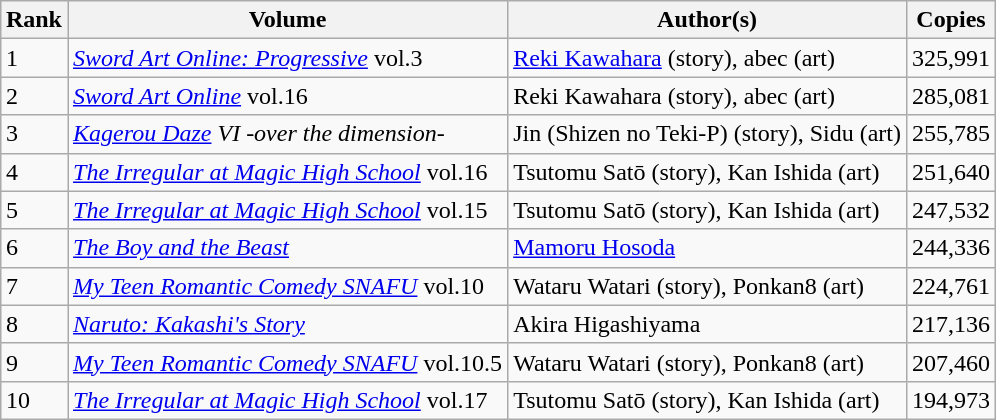<table class="wikitable sortable" style="margin:auto; margin:auto;">
<tr>
<th>Rank</th>
<th>Volume</th>
<th>Author(s)</th>
<th>Copies</th>
</tr>
<tr>
<td>1</td>
<td><em><a href='#'>Sword Art Online: Progressive</a></em> vol.3</td>
<td><a href='#'>Reki Kawahara</a> (story), abec (art)</td>
<td>325,991</td>
</tr>
<tr>
<td>2</td>
<td><em><a href='#'>Sword Art Online</a></em> vol.16</td>
<td>Reki Kawahara (story), abec (art)</td>
<td>285,081</td>
</tr>
<tr>
<td>3</td>
<td><em><a href='#'>Kagerou Daze</a> VI -over the dimension-</em></td>
<td>Jin (Shizen no Teki-P) (story), Sidu (art)</td>
<td>255,785</td>
</tr>
<tr>
<td>4</td>
<td><em><a href='#'>The Irregular at Magic High School</a></em> vol.16</td>
<td>Tsutomu Satō (story), Kan Ishida (art)</td>
<td>251,640</td>
</tr>
<tr>
<td>5</td>
<td><em><a href='#'>The Irregular at Magic High School</a></em> vol.15</td>
<td>Tsutomu Satō (story), Kan Ishida (art)</td>
<td>247,532</td>
</tr>
<tr>
<td>6</td>
<td><em><a href='#'>The Boy and the Beast</a></em></td>
<td><a href='#'>Mamoru Hosoda</a></td>
<td>244,336</td>
</tr>
<tr>
<td>7</td>
<td><em><a href='#'>My Teen Romantic Comedy SNAFU</a></em> vol.10</td>
<td>Wataru Watari (story), Ponkan8 (art)</td>
<td>224,761</td>
</tr>
<tr>
<td>8</td>
<td><em><a href='#'>Naruto: Kakashi's Story</a></em></td>
<td>Akira Higashiyama</td>
<td>217,136</td>
</tr>
<tr>
<td>9</td>
<td><em><a href='#'>My Teen Romantic Comedy SNAFU</a></em> vol.10.5</td>
<td>Wataru Watari (story), Ponkan8 (art)</td>
<td>207,460</td>
</tr>
<tr>
<td>10</td>
<td><em><a href='#'>The Irregular at Magic High School</a></em> vol.17</td>
<td>Tsutomu Satō (story), Kan Ishida (art)</td>
<td>194,973</td>
</tr>
</table>
